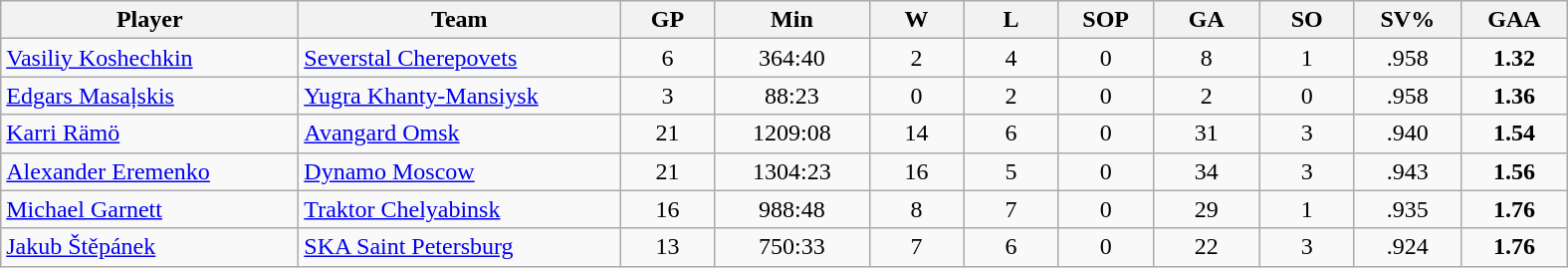<table class="wikitable sortable" style="text-align:center;">
<tr>
<th style="width: 12em;">Player</th>
<th style="width: 13em;">Team</th>
<th style="width: 3.5em;">GP</th>
<th style="width: 6em;">Min</th>
<th style="width: 3.5em;">W</th>
<th style="width: 3.5em;">L</th>
<th style="width: 3.5em;">SOP</th>
<th style="width: 4em;">GA</th>
<th style="width: 3.5em;">SO</th>
<th style="width: 4em;">SV%</th>
<th style="width: 4em;">GAA</th>
</tr>
<tr>
<td align="left"><a href='#'>Vasiliy Koshechkin</a></td>
<td align="left"><a href='#'>Severstal Cherepovets</a></td>
<td>6</td>
<td>364:40</td>
<td>2</td>
<td>4</td>
<td>0</td>
<td>8</td>
<td>1</td>
<td>.958</td>
<td><strong>1.32</strong></td>
</tr>
<tr>
<td align="left"><a href='#'>Edgars Masaļskis</a></td>
<td align="left"><a href='#'>Yugra Khanty-Mansiysk</a></td>
<td>3</td>
<td>88:23</td>
<td>0</td>
<td>2</td>
<td>0</td>
<td>2</td>
<td>0</td>
<td>.958</td>
<td><strong>1.36</strong></td>
</tr>
<tr>
<td align="left"><a href='#'>Karri Rämö</a></td>
<td align="left"><a href='#'>Avangard Omsk</a></td>
<td>21</td>
<td>1209:08</td>
<td>14</td>
<td>6</td>
<td>0</td>
<td>31</td>
<td>3</td>
<td>.940</td>
<td><strong>1.54</strong></td>
</tr>
<tr>
<td align="left"><a href='#'>Alexander Eremenko</a></td>
<td align="left"><a href='#'>Dynamo Moscow</a></td>
<td>21</td>
<td>1304:23</td>
<td>16</td>
<td>5</td>
<td>0</td>
<td>34</td>
<td>3</td>
<td>.943</td>
<td><strong>1.56</strong></td>
</tr>
<tr>
<td align="left"><a href='#'>Michael Garnett</a></td>
<td align="left"><a href='#'>Traktor Chelyabinsk</a></td>
<td>16</td>
<td>988:48</td>
<td>8</td>
<td>7</td>
<td>0</td>
<td>29</td>
<td>1</td>
<td>.935</td>
<td><strong>1.76</strong></td>
</tr>
<tr>
<td align="left"><a href='#'>Jakub Štěpánek</a></td>
<td align="left"><a href='#'>SKA Saint Petersburg</a></td>
<td>13</td>
<td>750:33</td>
<td>7</td>
<td>6</td>
<td>0</td>
<td>22</td>
<td>3</td>
<td>.924</td>
<td><strong>1.76</strong></td>
</tr>
</table>
